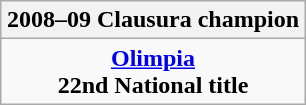<table class="wikitable" border="1" style="text-align: center; margin: 0 auto;">
<tr>
<th>2008–09 Clausura champion</th>
</tr>
<tr>
<td><strong><a href='#'>Olimpia</a><br>22nd National title</strong></td>
</tr>
</table>
